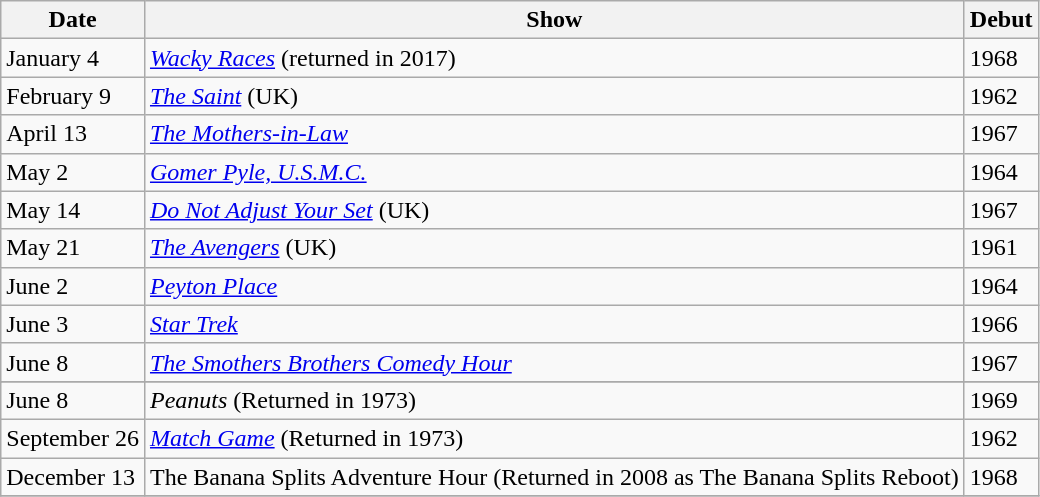<table class="wikitable">
<tr>
<th>Date</th>
<th>Show</th>
<th>Debut</th>
</tr>
<tr>
<td>January 4</td>
<td><em><a href='#'>Wacky Races</a></em> (returned in 2017)</td>
<td>1968</td>
</tr>
<tr>
<td>February 9</td>
<td><em><a href='#'>The Saint</a></em> (UK)</td>
<td>1962</td>
</tr>
<tr>
<td>April 13</td>
<td><em><a href='#'>The Mothers-in-Law</a></em></td>
<td>1967</td>
</tr>
<tr>
<td>May 2</td>
<td><em><a href='#'>Gomer Pyle, U.S.M.C.</a></em></td>
<td>1964</td>
</tr>
<tr>
<td>May 14</td>
<td><em><a href='#'>Do Not Adjust Your Set</a></em> (UK)</td>
<td>1967</td>
</tr>
<tr>
<td>May 21</td>
<td><em><a href='#'>The Avengers</a></em> (UK)</td>
<td>1961</td>
</tr>
<tr>
<td>June 2</td>
<td><em><a href='#'>Peyton Place</a></em></td>
<td>1964</td>
</tr>
<tr>
<td>June 3</td>
<td><em><a href='#'>Star Trek</a></em></td>
<td>1966</td>
</tr>
<tr>
<td>June 8</td>
<td><em><a href='#'>The Smothers Brothers Comedy Hour</a></em></td>
<td>1967</td>
</tr>
<tr>
</tr>
<tr>
<td>June 8</td>
<td><em>Peanuts</em> (Returned in 1973)</td>
<td>1969</td>
</tr>
<tr>
<td>September 26</td>
<td><em><a href='#'>Match Game</a></em> (Returned in 1973)</td>
<td>1962</td>
</tr>
<tr>
<td>December 13</td>
<td>The Banana Splits Adventure Hour (Returned in 2008 as The Banana Splits Reboot)</td>
<td>1968</td>
</tr>
<tr>
</tr>
</table>
